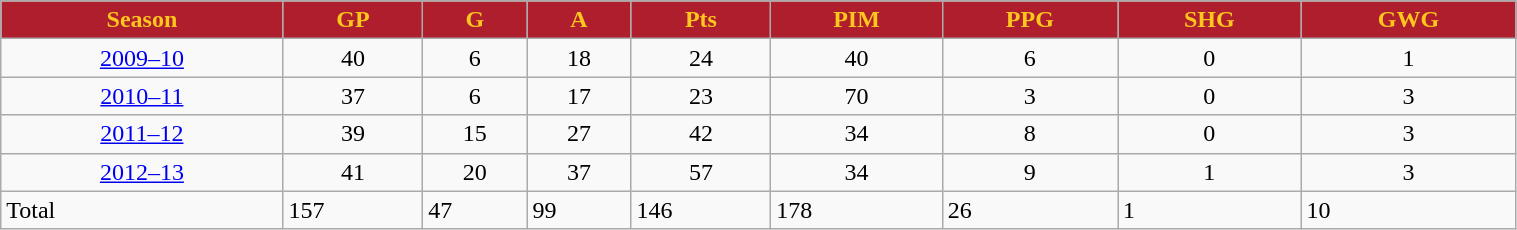<table class="wikitable" style="width:80%;">
<tr style="text-align:center; background:#af1e2d; color:#ffc61e;">
<td><strong>Season</strong></td>
<td><strong>GP</strong></td>
<td><strong>G</strong></td>
<td><strong>A</strong></td>
<td><strong>Pts</strong></td>
<td><strong>PIM</strong></td>
<td><strong>PPG</strong></td>
<td><strong>SHG</strong></td>
<td><strong>GWG</strong></td>
</tr>
<tr style="text-align:center;" bgcolor="">
<td><a href='#'>2009–10</a></td>
<td>40</td>
<td>6</td>
<td>18</td>
<td>24</td>
<td>40</td>
<td>6</td>
<td>0</td>
<td>1</td>
</tr>
<tr style="text-align:center;" bgcolor="">
<td><a href='#'>2010–11</a></td>
<td>37</td>
<td>6</td>
<td>17</td>
<td>23</td>
<td>70</td>
<td>3</td>
<td>0</td>
<td>3</td>
</tr>
<tr style="text-align:center;" bgcolor="">
<td><a href='#'>2011–12</a></td>
<td>39</td>
<td>15</td>
<td>27</td>
<td>42</td>
<td>34</td>
<td>8</td>
<td>0</td>
<td>3</td>
</tr>
<tr style="text-align:center;" bgcolor="">
<td><a href='#'>2012–13</a></td>
<td>41</td>
<td>20</td>
<td>37</td>
<td>57</td>
<td>34</td>
<td>9</td>
<td>1</td>
<td>3</td>
</tr>
<tr>
<td>Total</td>
<td>157</td>
<td>47</td>
<td>99</td>
<td>146</td>
<td>178</td>
<td>26</td>
<td>1</td>
<td>10</td>
</tr>
</table>
